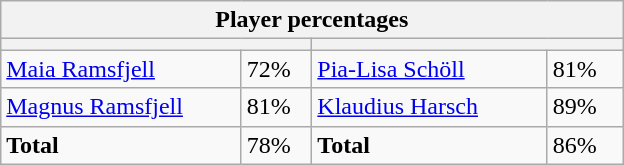<table class="wikitable">
<tr>
<th colspan=4 width=400>Player percentages</th>
</tr>
<tr>
<th colspan=2 width=200 style="white-space:nowrap;"></th>
<th colspan=2 width=200 style="white-space:nowrap;"></th>
</tr>
<tr>
<td><a href='#'>Maia Ramsfjell</a></td>
<td>72%</td>
<td><a href='#'>Pia-Lisa Schöll</a></td>
<td>81%</td>
</tr>
<tr>
<td><a href='#'>Magnus Ramsfjell</a></td>
<td>81%</td>
<td><a href='#'>Klaudius Harsch</a></td>
<td>89%</td>
</tr>
<tr>
<td><strong>Total</strong></td>
<td>78%</td>
<td><strong>Total</strong></td>
<td>86%</td>
</tr>
</table>
